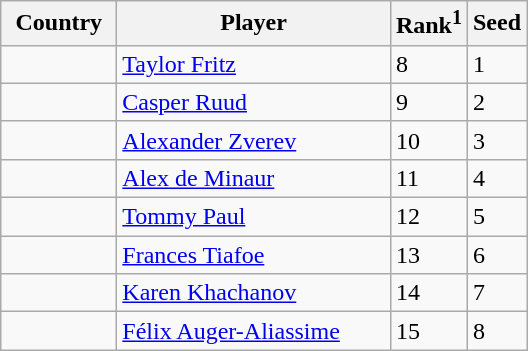<table class="sortable wikitable">
<tr>
<th width="70">Country</th>
<th width="175">Player</th>
<th>Rank<sup>1</sup></th>
<th>Seed</th>
</tr>
<tr>
<td></td>
<td><a href='#'>Taylor Fritz</a></td>
<td>8</td>
<td>1</td>
</tr>
<tr>
<td></td>
<td><a href='#'>Casper Ruud</a></td>
<td>9</td>
<td>2</td>
</tr>
<tr>
<td></td>
<td><a href='#'>Alexander Zverev</a></td>
<td>10</td>
<td>3</td>
</tr>
<tr>
<td></td>
<td><a href='#'>Alex de Minaur</a></td>
<td>11</td>
<td>4</td>
</tr>
<tr>
<td></td>
<td><a href='#'>Tommy Paul</a></td>
<td>12</td>
<td>5</td>
</tr>
<tr>
<td></td>
<td><a href='#'>Frances Tiafoe</a></td>
<td>13</td>
<td>6</td>
</tr>
<tr>
<td></td>
<td><a href='#'>Karen Khachanov</a></td>
<td>14</td>
<td>7</td>
</tr>
<tr>
<td></td>
<td><a href='#'>Félix Auger-Aliassime</a></td>
<td>15</td>
<td>8</td>
</tr>
</table>
